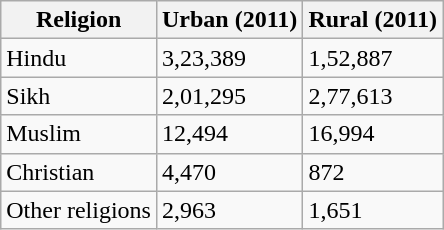<table class="wikitable sort">
<tr>
<th>Religion</th>
<th>Urban (2011)</th>
<th>Rural (2011)</th>
</tr>
<tr>
<td>Hindu</td>
<td>3,23,389</td>
<td>1,52,887</td>
</tr>
<tr>
<td>Sikh</td>
<td>2,01,295</td>
<td>2,77,613</td>
</tr>
<tr>
<td>Muslim</td>
<td>12,494</td>
<td>16,994</td>
</tr>
<tr>
<td>Christian</td>
<td>4,470</td>
<td>872</td>
</tr>
<tr>
<td>Other religions</td>
<td>2,963</td>
<td>1,651</td>
</tr>
</table>
